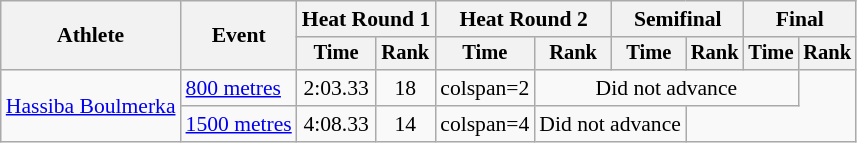<table class=wikitable style="font-size:90%; text-align:center">
<tr>
<th rowspan=2>Athlete</th>
<th rowspan=2>Event</th>
<th colspan=2>Heat Round 1</th>
<th colspan=2>Heat Round 2</th>
<th colspan=2>Semifinal</th>
<th colspan=2>Final</th>
</tr>
<tr style=font-size:95%>
<th>Time</th>
<th>Rank</th>
<th>Time</th>
<th>Rank</th>
<th>Time</th>
<th>Rank</th>
<th>Time</th>
<th>Rank</th>
</tr>
<tr align=center>
<td align=left rowspan=2><a href='#'>Hassiba Boulmerka</a></td>
<td align=left><a href='#'>800 metres</a></td>
<td>2:03.33</td>
<td>18</td>
<td>colspan=2</td>
<td colspan=4>Did not advance</td>
</tr>
<tr align=center>
<td align=left><a href='#'>1500 metres</a></td>
<td>4:08.33</td>
<td>14</td>
<td>colspan=4</td>
<td colspan=2>Did not advance</td>
</tr>
</table>
